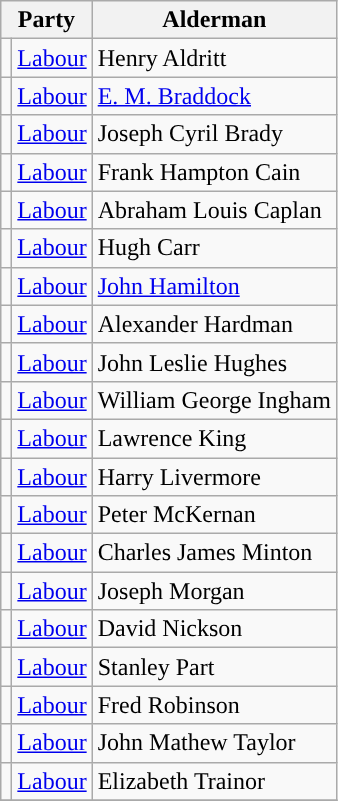<table class="wikitable">
<tr>
<th colspan="2">Party</th>
<th>Alderman</th>
</tr>
<tr>
<td style="background-color:"></td>
<td><a href='#'>Labour</a></td>
<td>Henry Aldritt</td>
</tr>
<tr>
<td style="background-color:"></td>
<td><a href='#'>Labour</a></td>
<td><a href='#'>E. M. Braddock</a></td>
</tr>
<tr>
<td style="background-color:"></td>
<td><a href='#'>Labour</a></td>
<td>Joseph Cyril Brady</td>
</tr>
<tr>
<td style="background-color:"></td>
<td><a href='#'>Labour</a></td>
<td>Frank Hampton Cain</td>
</tr>
<tr>
<td style="background-color:"></td>
<td><a href='#'>Labour</a></td>
<td>Abraham Louis Caplan</td>
</tr>
<tr>
<td style="background-color:"></td>
<td><a href='#'>Labour</a></td>
<td>Hugh Carr</td>
</tr>
<tr>
<td style="background-color:"></td>
<td><a href='#'>Labour</a></td>
<td><a href='#'>John Hamilton</a></td>
</tr>
<tr>
<td style="background-color:"></td>
<td><a href='#'>Labour</a></td>
<td>Alexander Hardman</td>
</tr>
<tr>
<td style="background-color:"></td>
<td><a href='#'>Labour</a></td>
<td>John Leslie Hughes</td>
</tr>
<tr>
<td style="background-color:"></td>
<td><a href='#'>Labour</a></td>
<td>William George Ingham</td>
</tr>
<tr>
<td style="background-color:"></td>
<td><a href='#'>Labour</a></td>
<td>Lawrence King</td>
</tr>
<tr>
<td style="background-color:"></td>
<td><a href='#'>Labour</a></td>
<td>Harry Livermore</td>
</tr>
<tr>
<td style="background-color:"></td>
<td><a href='#'>Labour</a></td>
<td>Peter McKernan</td>
</tr>
<tr>
<td style="background-color:"></td>
<td><a href='#'>Labour</a></td>
<td>Charles James Minton</td>
</tr>
<tr>
<td style="background-color:"></td>
<td><a href='#'>Labour</a></td>
<td>Joseph Morgan</td>
</tr>
<tr>
<td style="background-color:"></td>
<td><a href='#'>Labour</a></td>
<td>David Nickson</td>
</tr>
<tr>
<td style="background-color:"></td>
<td><a href='#'>Labour</a></td>
<td>Stanley Part</td>
</tr>
<tr>
<td style="background-color:"></td>
<td><a href='#'>Labour</a></td>
<td>Fred Robinson</td>
</tr>
<tr>
<td style="background-color:"></td>
<td><a href='#'>Labour</a></td>
<td>John Mathew Taylor</td>
</tr>
<tr>
<td style="background-color:"></td>
<td><a href='#'>Labour</a></td>
<td>Elizabeth Trainor</td>
</tr>
<tr>
</tr>
</table>
